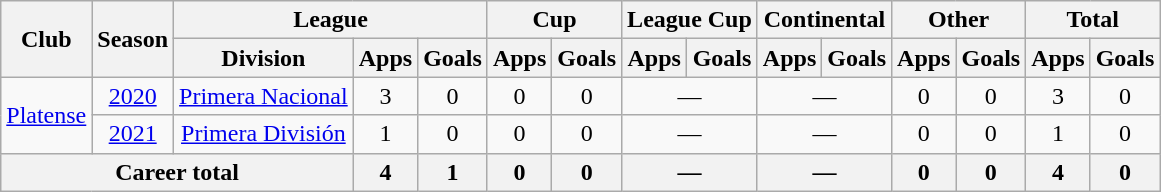<table class="wikitable" style="text-align:center">
<tr>
<th rowspan="2">Club</th>
<th rowspan="2">Season</th>
<th colspan="3">League</th>
<th colspan="2">Cup</th>
<th colspan="2">League Cup</th>
<th colspan="2">Continental</th>
<th colspan="2">Other</th>
<th colspan="2">Total</th>
</tr>
<tr>
<th>Division</th>
<th>Apps</th>
<th>Goals</th>
<th>Apps</th>
<th>Goals</th>
<th>Apps</th>
<th>Goals</th>
<th>Apps</th>
<th>Goals</th>
<th>Apps</th>
<th>Goals</th>
<th>Apps</th>
<th>Goals</th>
</tr>
<tr>
<td rowspan="2"><a href='#'>Platense</a></td>
<td><a href='#'>2020</a></td>
<td rowspan="1"><a href='#'>Primera Nacional</a></td>
<td>3</td>
<td>0</td>
<td>0</td>
<td>0</td>
<td colspan="2">—</td>
<td colspan="2">—</td>
<td>0</td>
<td>0</td>
<td>3</td>
<td>0</td>
</tr>
<tr>
<td><a href='#'>2021</a></td>
<td rowspan="1"><a href='#'>Primera División</a></td>
<td>1</td>
<td>0</td>
<td>0</td>
<td>0</td>
<td colspan="2">—</td>
<td colspan="2">—</td>
<td>0</td>
<td>0</td>
<td>1</td>
<td>0</td>
</tr>
<tr>
<th colspan="3">Career total</th>
<th>4</th>
<th>1</th>
<th>0</th>
<th>0</th>
<th colspan="2">—</th>
<th colspan="2">—</th>
<th>0</th>
<th>0</th>
<th>4</th>
<th>0</th>
</tr>
</table>
